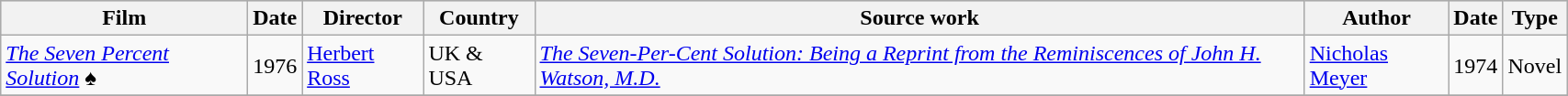<table class="wikitable" style=width:90%>
<tr style="background:#CCCCCC;">
<th>Film</th>
<th>Date</th>
<th>Director</th>
<th>Country</th>
<th>Source work</th>
<th>Author</th>
<th>Date</th>
<th>Type</th>
</tr>
<tr>
<td><em><a href='#'>The Seven Percent Solution</a></em> ♠</td>
<td>1976</td>
<td><a href='#'>Herbert Ross</a></td>
<td>UK & USA</td>
<td><em><a href='#'>The Seven-Per-Cent Solution: Being a Reprint from the Reminiscences of John H. Watson, M.D.</a></em></td>
<td><a href='#'>Nicholas Meyer</a></td>
<td>1974</td>
<td>Novel</td>
</tr>
<tr>
</tr>
</table>
